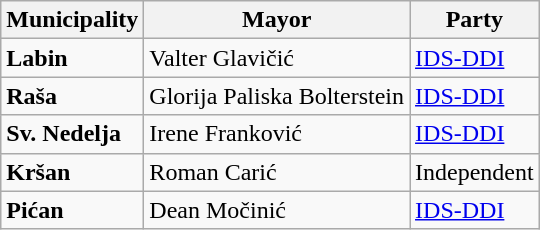<table class="wikitable">
<tr>
<th>Municipality</th>
<th>Mayor</th>
<th>Party</th>
</tr>
<tr>
<td><strong>Labin</strong></td>
<td>Valter Glavičić</td>
<td><a href='#'>IDS-DDI</a></td>
</tr>
<tr>
<td><strong>Raša</strong></td>
<td>Glorija Paliska Bolterstein</td>
<td><a href='#'>IDS-DDI</a></td>
</tr>
<tr>
<td><strong>Sv. Nedelja</strong></td>
<td>Irene Franković</td>
<td><a href='#'>IDS-DDI</a></td>
</tr>
<tr>
<td><strong>Kršan</strong></td>
<td>Roman Carić</td>
<td>Independent</td>
</tr>
<tr>
<td><strong>Pićan</strong></td>
<td>Dean Močinić</td>
<td><a href='#'>IDS-DDI</a></td>
</tr>
</table>
